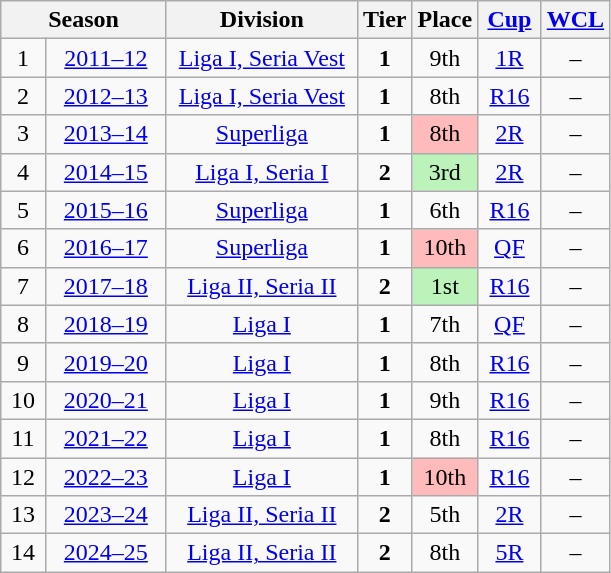<table class="wikitable" style="text-align:center; font-size:100%">
<tr>
<th rowspan=1 colspan=2 style="width: 103px;">Season</th>
<th style="width: 120px;">Division</th>
<th style="width: 25px;">Tier</th>
<th style="width: 35px;">Place</th>
<th style="width: 35px;"><a href='#'>Cup</a></th>
<th style="width: 35px;"><a href='#'>WCL</a></th>
</tr>
<tr>
<td>1</td>
<td><a href='#'>2011–12</a></td>
<td><a href='#'>Liga I, Seria Vest</a></td>
<td><strong>1</strong></td>
<td>9th</td>
<td><a href='#'>1R</a></td>
<td style="width: 35px;">–</td>
</tr>
<tr>
<td>2</td>
<td><a href='#'>2012–13</a></td>
<td><a href='#'>Liga I, Seria Vest</a></td>
<td><strong>1</strong></td>
<td>8th</td>
<td><a href='#'>R16</a></td>
<td style="width: 35px;">–</td>
</tr>
<tr>
<td>3</td>
<td><a href='#'>2013–14</a></td>
<td><a href='#'>Superliga</a></td>
<td><strong>1</strong></td>
<td align=center bgcolor=#FFBBBB>8th</td>
<td><a href='#'>2R</a></td>
<td style="width: 35px;">–</td>
</tr>
<tr>
<td>4</td>
<td><a href='#'>2014–15</a></td>
<td><a href='#'>Liga I, Seria I</a></td>
<td><strong>2</strong></td>
<td align=center bgcolor=#BBF3BB>3rd</td>
<td><a href='#'>2R</a></td>
<td style="width: 35px;">–</td>
</tr>
<tr>
<td>5</td>
<td><a href='#'>2015–16</a></td>
<td><a href='#'>Superliga</a></td>
<td><strong>1</strong></td>
<td>6th</td>
<td><a href='#'>R16</a></td>
<td style="width: 35px;">–</td>
</tr>
<tr>
<td>6</td>
<td><a href='#'>2016–17</a></td>
<td><a href='#'>Superliga</a></td>
<td><strong>1</strong></td>
<td align=center bgcolor=#FFBBBB>10th</td>
<td><a href='#'>QF</a></td>
<td style="width: 35px;">–</td>
</tr>
<tr>
<td>7</td>
<td><a href='#'>2017–18</a></td>
<td><a href='#'>Liga II, Seria II</a></td>
<td><strong>2</strong></td>
<td align=center bgcolor=#BBF3BB>1st</td>
<td><a href='#'>R16</a></td>
<td style="width: 35px;">–</td>
</tr>
<tr>
<td>8</td>
<td><a href='#'>2018–19</a></td>
<td><a href='#'>Liga I</a></td>
<td><strong>1</strong></td>
<td>7th</td>
<td style="width: 35px;"><a href='#'>QF</a></td>
<td style="width: 35px;">–</td>
</tr>
<tr>
<td>9</td>
<td><a href='#'>2019–20</a></td>
<td><a href='#'>Liga I</a></td>
<td><strong>1</strong></td>
<td>8th</td>
<td style="width: 35px;"><a href='#'>R16</a></td>
<td style="width: 35px;">–</td>
</tr>
<tr>
<td>10</td>
<td><a href='#'>2020–21</a></td>
<td><a href='#'>Liga I</a></td>
<td><strong>1</strong></td>
<td>9th</td>
<td style="width: 35px;"><a href='#'>R16</a></td>
<td style="width: 35px;">–</td>
</tr>
<tr>
<td>11</td>
<td><a href='#'>2021–22</a></td>
<td><a href='#'>Liga I</a></td>
<td><strong>1</strong></td>
<td>8th</td>
<td style="width: 35px;"><a href='#'>R16</a></td>
<td style="width: 35px;">–</td>
</tr>
<tr>
<td>12</td>
<td><a href='#'>2022–23</a></td>
<td><a href='#'>Liga I</a></td>
<td><strong>1</strong></td>
<td align=center bgcolor=#FFBBBB>10th</td>
<td 10th><a href='#'>R16</a></td>
<td style="width: 35px;">–</td>
</tr>
<tr>
<td>13</td>
<td><a href='#'>2023–24</a></td>
<td><a href='#'>Liga II, Seria II</a></td>
<td><strong>2</strong></td>
<td>5th</td>
<td style="width: 35px;"><a href='#'>2R</a></td>
<td style="width: 35px;">–</td>
</tr>
<tr>
<td>14</td>
<td><a href='#'>2024–25</a></td>
<td><a href='#'>Liga II, Seria II</a></td>
<td><strong>2</strong></td>
<td>8th</td>
<td style="width: 35px;"><a href='#'>5R</a></td>
<td style="width: 35px;">–</td>
</tr>
</table>
